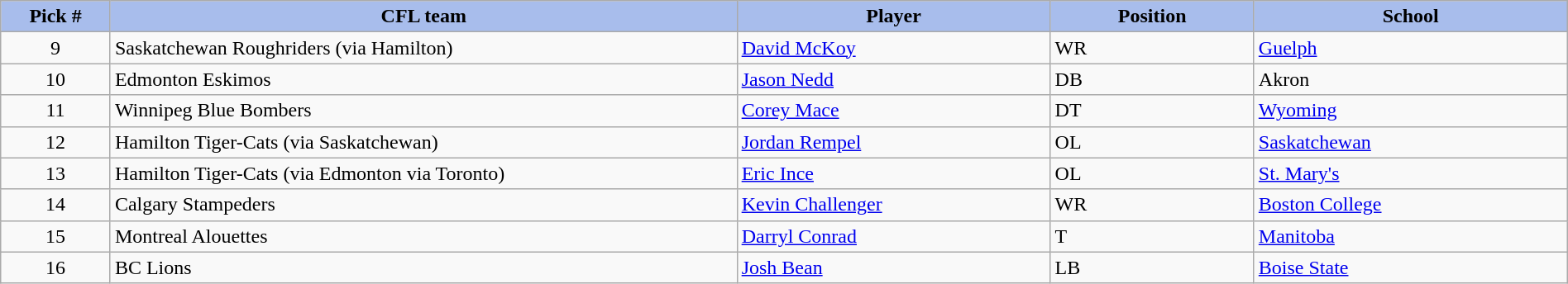<table class="wikitable" style="width: 100%">
<tr>
<th style="background:#A8BDEC;" width=7%>Pick #</th>
<th width=40% style="background:#A8BDEC;">CFL team</th>
<th width=20% style="background:#A8BDEC;">Player</th>
<th width=13% style="background:#A8BDEC;">Position</th>
<th width=20% style="background:#A8BDEC;">School</th>
</tr>
<tr>
<td align=center>9</td>
<td>Saskatchewan Roughriders (via Hamilton)</td>
<td><a href='#'>David McKoy</a></td>
<td>WR</td>
<td><a href='#'>Guelph</a></td>
</tr>
<tr>
<td align=center>10</td>
<td>Edmonton Eskimos</td>
<td><a href='#'>Jason Nedd</a></td>
<td>DB</td>
<td>Akron</td>
</tr>
<tr>
<td align=center>11</td>
<td>Winnipeg Blue Bombers</td>
<td><a href='#'>Corey Mace</a></td>
<td>DT</td>
<td><a href='#'>Wyoming</a></td>
</tr>
<tr>
<td align=center>12</td>
<td>Hamilton Tiger-Cats (via Saskatchewan)</td>
<td><a href='#'>Jordan Rempel</a></td>
<td>OL</td>
<td><a href='#'>Saskatchewan</a></td>
</tr>
<tr>
<td align=center>13</td>
<td>Hamilton Tiger-Cats (via Edmonton via Toronto)</td>
<td><a href='#'>Eric Ince</a></td>
<td>OL</td>
<td><a href='#'>St. Mary's</a></td>
</tr>
<tr>
<td align=center>14</td>
<td>Calgary Stampeders</td>
<td><a href='#'>Kevin Challenger</a></td>
<td>WR</td>
<td><a href='#'>Boston College</a></td>
</tr>
<tr>
<td align=center>15</td>
<td>Montreal Alouettes</td>
<td><a href='#'>Darryl Conrad</a></td>
<td>T</td>
<td><a href='#'>Manitoba</a></td>
</tr>
<tr>
<td align=center>16</td>
<td>BC Lions</td>
<td><a href='#'>Josh Bean</a></td>
<td>LB</td>
<td><a href='#'>Boise State</a></td>
</tr>
</table>
